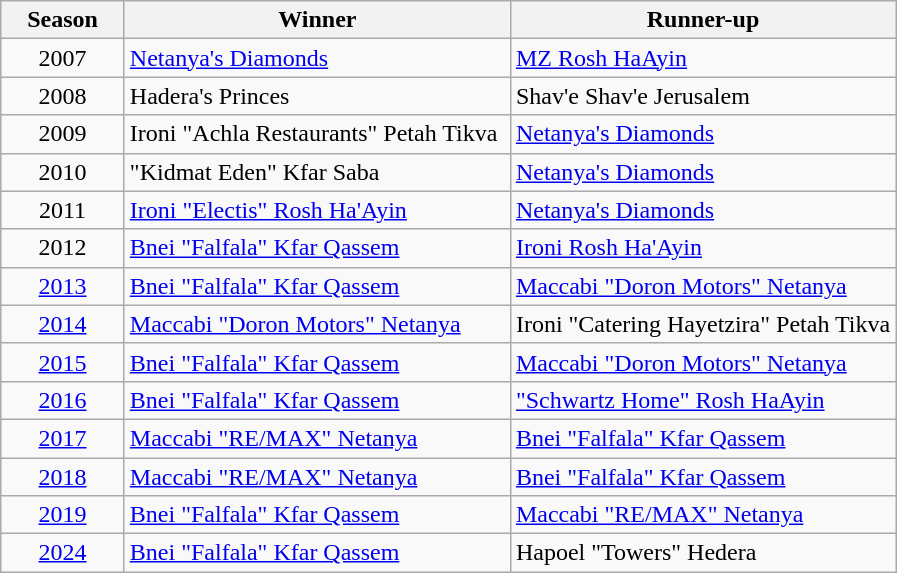<table class="wikitable" style="text-align:left;">
<tr>
<th width="75">Season</th>
<th width="250">Winner</th>
<th !width="250">Runner-up</th>
</tr>
<tr>
<td align="center">2007</td>
<td><a href='#'>Netanya's Diamonds</a></td>
<td><a href='#'>MZ Rosh HaAyin</a></td>
</tr>
<tr>
<td align="center">2008</td>
<td>Hadera's Princes</td>
<td>Shav'e Shav'e Jerusalem</td>
</tr>
<tr>
<td align="center">2009</td>
<td>Ironi "Achla Restaurants" Petah Tikva</td>
<td><a href='#'>Netanya's Diamonds</a></td>
</tr>
<tr>
<td align="center">2010</td>
<td>"Kidmat Eden" Kfar Saba</td>
<td><a href='#'>Netanya's Diamonds</a></td>
</tr>
<tr>
<td align="center">2011</td>
<td><a href='#'>Ironi "Electis" Rosh Ha'Ayin</a></td>
<td><a href='#'>Netanya's Diamonds</a></td>
</tr>
<tr>
<td align="center">2012</td>
<td><a href='#'>Bnei "Falfala" Kfar Qassem</a></td>
<td><a href='#'>Ironi Rosh Ha'Ayin</a></td>
</tr>
<tr>
<td align="center"><a href='#'>2013</a></td>
<td><a href='#'>Bnei "Falfala" Kfar Qassem</a></td>
<td><a href='#'>Maccabi "Doron Motors" Netanya</a></td>
</tr>
<tr>
<td align="center"><a href='#'>2014</a></td>
<td><a href='#'>Maccabi "Doron Motors" Netanya</a></td>
<td>Ironi "Catering Hayetzira" Petah Tikva</td>
</tr>
<tr>
<td align="center"><a href='#'>2015</a></td>
<td><a href='#'>Bnei "Falfala" Kfar Qassem</a></td>
<td><a href='#'>Maccabi "Doron Motors" Netanya</a></td>
</tr>
<tr>
<td align="center"><a href='#'>2016</a></td>
<td><a href='#'>Bnei "Falfala" Kfar Qassem</a></td>
<td><a href='#'>"Schwartz Home" Rosh HaAyin</a></td>
</tr>
<tr>
<td align="center"><a href='#'>2017</a></td>
<td><a href='#'>Maccabi "RE/MAX" Netanya</a></td>
<td><a href='#'>Bnei "Falfala" Kfar Qassem</a></td>
</tr>
<tr>
<td align="center"><a href='#'>2018</a></td>
<td><a href='#'>Maccabi "RE/MAX" Netanya</a></td>
<td><a href='#'>Bnei "Falfala" Kfar Qassem</a></td>
</tr>
<tr>
<td align="center"><a href='#'>2019</a></td>
<td><a href='#'>Bnei "Falfala" Kfar Qassem</a></td>
<td><a href='#'>Maccabi "RE/MAX" Netanya</a></td>
</tr>
<tr>
<td align="center"><a href='#'>2024</a></td>
<td><a href='#'>Bnei "Falfala" Kfar Qassem</a></td>
<td>Hapoel "Towers" Hedera</td>
</tr>
</table>
